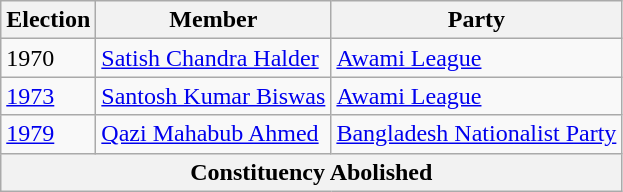<table class="wikitable">
<tr>
<th>Election</th>
<th>Member</th>
<th>Party</th>
</tr>
<tr>
<td>1970</td>
<td><a href='#'>Satish Chandra Halder</a></td>
<td><a href='#'>Awami League</a></td>
</tr>
<tr>
<td><a href='#'>1973</a></td>
<td><a href='#'>Santosh Kumar Biswas</a></td>
<td><a href='#'>Awami League</a></td>
</tr>
<tr>
<td><a href='#'>1979</a></td>
<td><a href='#'>Qazi Mahabub Ahmed</a></td>
<td><a href='#'>Bangladesh Nationalist Party</a></td>
</tr>
<tr>
<th colspan="3">Constituency Abolished</th>
</tr>
</table>
